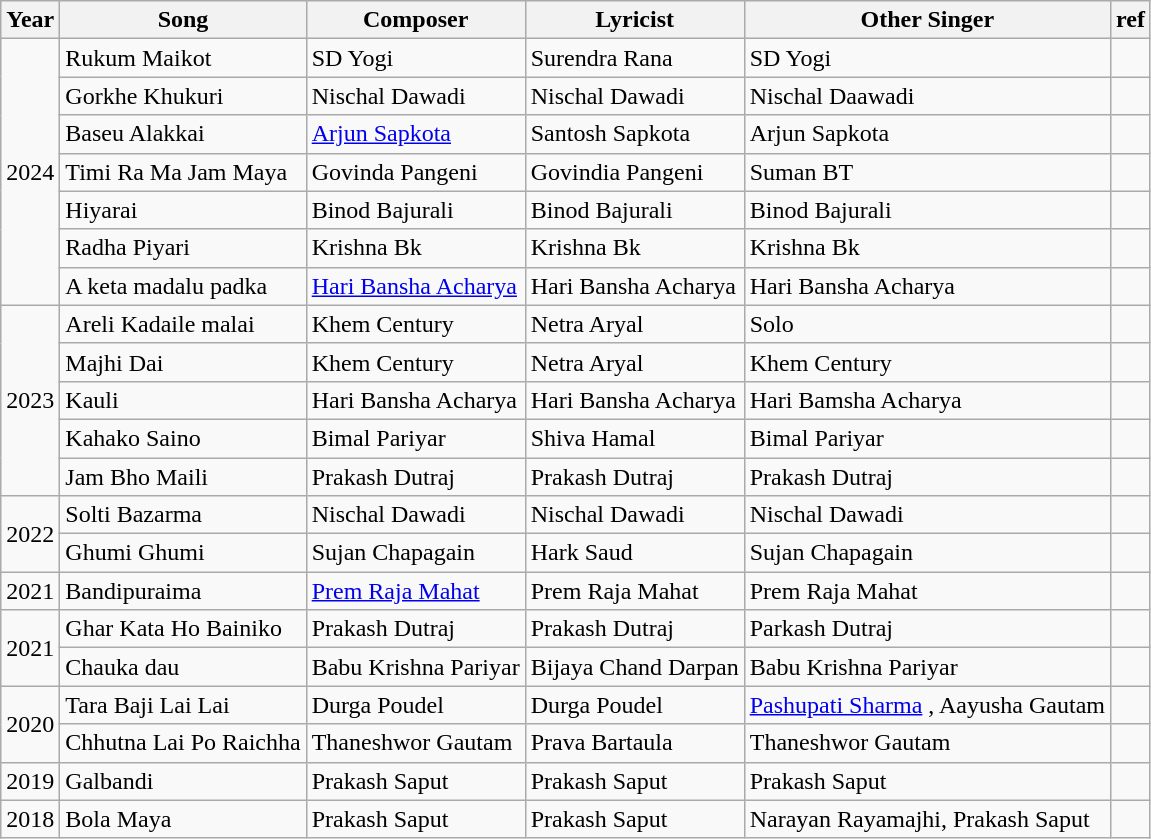<table class="wikitable sortable">
<tr>
<th>Year</th>
<th>Song</th>
<th>Composer</th>
<th>Lyricist</th>
<th>Other Singer</th>
<th>ref</th>
</tr>
<tr>
<td rowspan="7">2024</td>
<td>Rukum Maikot</td>
<td>SD Yogi</td>
<td>Surendra Rana</td>
<td>SD Yogi</td>
<td></td>
</tr>
<tr>
<td>Gorkhe Khukuri</td>
<td>Nischal Dawadi</td>
<td>Nischal Dawadi</td>
<td>Nischal Daawadi</td>
<td></td>
</tr>
<tr>
<td>Baseu Alakkai</td>
<td><a href='#'>Arjun Sapkota</a></td>
<td>Santosh Sapkota</td>
<td>Arjun Sapkota</td>
<td></td>
</tr>
<tr>
<td>Timi Ra Ma Jam Maya</td>
<td>Govinda Pangeni</td>
<td>Govindia Pangeni</td>
<td>Suman BT</td>
<td></td>
</tr>
<tr>
<td>Hiyarai</td>
<td>Binod Bajurali</td>
<td>Binod Bajurali</td>
<td>Binod Bajurali</td>
<td></td>
</tr>
<tr>
<td>Radha Piyari</td>
<td>Krishna Bk</td>
<td>Krishna Bk</td>
<td>Krishna Bk</td>
<td></td>
</tr>
<tr>
<td>A keta madalu padka</td>
<td><a href='#'>Hari Bansha Acharya</a></td>
<td>Hari Bansha Acharya</td>
<td>Hari Bansha Acharya</td>
<td></td>
</tr>
<tr>
<td rowspan="5">2023</td>
<td>Areli Kadaile malai</td>
<td>Khem Century</td>
<td>Netra Aryal</td>
<td>Solo</td>
<td></td>
</tr>
<tr>
<td>Majhi Dai</td>
<td>Khem Century</td>
<td>Netra Aryal</td>
<td>Khem Century</td>
<td></td>
</tr>
<tr>
<td>Kauli</td>
<td>Hari Bansha Acharya</td>
<td>Hari Bansha Acharya</td>
<td>Hari Bamsha Acharya</td>
<td></td>
</tr>
<tr>
<td>Kahako Saino</td>
<td>Bimal Pariyar</td>
<td>Shiva Hamal</td>
<td>Bimal Pariyar</td>
<td></td>
</tr>
<tr>
<td>Jam Bho Maili</td>
<td>Prakash Dutraj</td>
<td>Prakash Dutraj</td>
<td>Prakash Dutraj</td>
<td></td>
</tr>
<tr>
<td rowspan="2">2022</td>
<td>Solti Bazarma</td>
<td>Nischal Dawadi</td>
<td>Nischal Dawadi</td>
<td>Nischal Dawadi</td>
<td></td>
</tr>
<tr>
<td>Ghumi Ghumi</td>
<td>Sujan Chapagain</td>
<td>Hark Saud</td>
<td>Sujan Chapagain</td>
<td></td>
</tr>
<tr>
<td>2021</td>
<td>Bandipuraima</td>
<td><a href='#'>Prem Raja Mahat</a></td>
<td>Prem Raja Mahat</td>
<td>Prem Raja Mahat</td>
<td></td>
</tr>
<tr>
<td rowspan="2">2021</td>
<td>Ghar Kata Ho Bainiko</td>
<td>Prakash Dutraj</td>
<td>Prakash Dutraj</td>
<td>Parkash Dutraj</td>
<td></td>
</tr>
<tr>
<td>Chauka dau</td>
<td>Babu Krishna Pariyar</td>
<td>Bijaya Chand Darpan</td>
<td>Babu Krishna Pariyar</td>
<td></td>
</tr>
<tr>
<td rowspan="2">2020</td>
<td>Tara Baji Lai Lai</td>
<td>Durga Poudel</td>
<td>Durga Poudel</td>
<td><a href='#'>Pashupati Sharma</a> , Aayusha Gautam</td>
<td></td>
</tr>
<tr>
<td>Chhutna Lai Po Raichha</td>
<td>Thaneshwor Gautam</td>
<td>Prava Bartaula</td>
<td>Thaneshwor Gautam</td>
<td></td>
</tr>
<tr>
<td>2019</td>
<td>Galbandi</td>
<td>Prakash Saput</td>
<td>Prakash Saput</td>
<td>Prakash Saput</td>
<td></td>
</tr>
<tr>
<td>2018</td>
<td>Bola Maya</td>
<td>Prakash Saput</td>
<td>Prakash Saput</td>
<td>Narayan Rayamajhi, Prakash Saput</td>
<td></td>
</tr>
</table>
